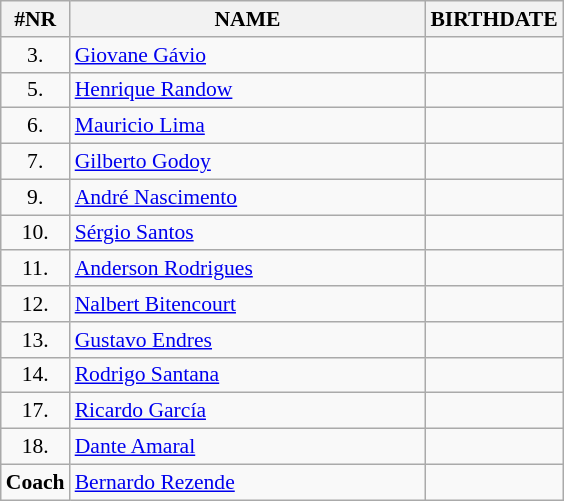<table class="wikitable" style="border-collapse: collapse; font-size: 90%;">
<tr>
<th>#NR</th>
<th align="left" style="width: 16em">NAME</th>
<th>BIRTHDATE</th>
</tr>
<tr>
<td align="center">3.</td>
<td><a href='#'>Giovane Gávio</a></td>
<td align="center"></td>
</tr>
<tr>
<td align="center">5.</td>
<td><a href='#'>Henrique Randow</a></td>
<td align="center"></td>
</tr>
<tr>
<td align="center">6.</td>
<td><a href='#'>Mauricio Lima</a></td>
<td align="center"></td>
</tr>
<tr>
<td align="center">7.</td>
<td><a href='#'>Gilberto Godoy</a></td>
<td align="center"></td>
</tr>
<tr>
<td align="center">9.</td>
<td><a href='#'>André Nascimento</a></td>
<td align="center"></td>
</tr>
<tr>
<td align="center">10.</td>
<td><a href='#'>Sérgio Santos</a></td>
<td align="center"></td>
</tr>
<tr>
<td align="center">11.</td>
<td><a href='#'>Anderson Rodrigues</a></td>
<td align="center"></td>
</tr>
<tr>
<td align="center">12.</td>
<td><a href='#'>Nalbert Bitencourt</a></td>
<td align="center"></td>
</tr>
<tr>
<td align="center">13.</td>
<td><a href='#'>Gustavo Endres</a></td>
<td align="center"></td>
</tr>
<tr>
<td align="center">14.</td>
<td><a href='#'>Rodrigo Santana</a></td>
<td align="center"></td>
</tr>
<tr>
<td align="center">17.</td>
<td><a href='#'>Ricardo García</a></td>
<td align="center"></td>
</tr>
<tr>
<td align="center">18.</td>
<td><a href='#'>Dante Amaral</a></td>
<td align="center"></td>
</tr>
<tr>
<td align="center"><strong>Coach</strong></td>
<td><a href='#'>Bernardo Rezende</a></td>
<td align="center"></td>
</tr>
</table>
